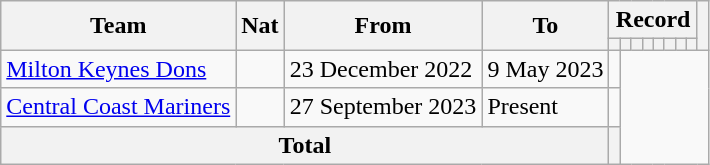<table class="wikitable" style="text-align: center">
<tr>
<th rowspan="2">Team</th>
<th rowspan="2">Nat</th>
<th rowspan="2">From</th>
<th rowspan="2">To</th>
<th colspan="8">Record</th>
<th rowspan=2></th>
</tr>
<tr>
<th></th>
<th></th>
<th></th>
<th></th>
<th></th>
<th></th>
<th></th>
<th></th>
</tr>
<tr>
<td align="left"><a href='#'>Milton Keynes Dons</a></td>
<td></td>
<td align=left>23 December 2022</td>
<td align=left>9 May 2023<br></td>
<td></td>
</tr>
<tr>
<td align="left"><a href='#'>Central Coast Mariners</a></td>
<td></td>
<td align=left>27 September 2023</td>
<td align=left>Present<br></td>
<td></td>
</tr>
<tr>
<th colspan="4">Total<br></th>
<th></th>
</tr>
</table>
